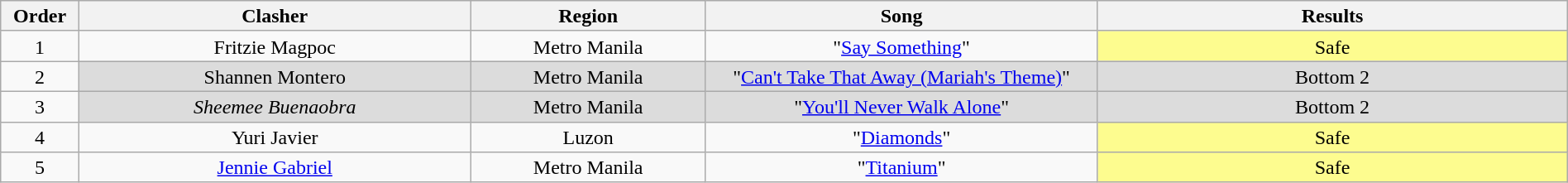<table class="wikitable" style="text-align:center; line-height:17px; width:100%;">
<tr>
<th width="5%">Order</th>
<th width="25%">Clasher</th>
<th>Region</th>
<th width="25%">Song</th>
<th width="30%">Results</th>
</tr>
<tr>
<td>1</td>
<td>Fritzie Magpoc</td>
<td>Metro Manila</td>
<td>"<a href='#'>Say Something</a>"</td>
<td style="background:#fdfc8f;">Safe</td>
</tr>
<tr>
<td>2</td>
<td style="background:#DCDCDC;">Shannen Montero</td>
<td style="background:#DCDCDC;">Metro Manila</td>
<td style="background:#DCDCDC;">"<a href='#'>Can't Take That Away (Mariah's Theme)</a>"</td>
<td style="background:#DCDCDC;">Bottom 2</td>
</tr>
<tr>
<td>3</td>
<td style="background:#DCDCDC;"><em>Sheemee Buenaobra</em></td>
<td style="background:#DCDCDC;">Metro Manila</td>
<td style="background:#DCDCDC;">"<a href='#'>You'll Never Walk Alone</a>"</td>
<td style="background:#DCDCDC;">Bottom 2</td>
</tr>
<tr>
<td>4</td>
<td>Yuri Javier</td>
<td>Luzon</td>
<td>"<a href='#'>Diamonds</a>"</td>
<td style="background:#fdfc8f;">Safe</td>
</tr>
<tr>
<td>5</td>
<td><a href='#'>Jennie Gabriel</a></td>
<td>Metro Manila</td>
<td>"<a href='#'>Titanium</a>"</td>
<td style="background:#fdfc8f;">Safe</td>
</tr>
</table>
